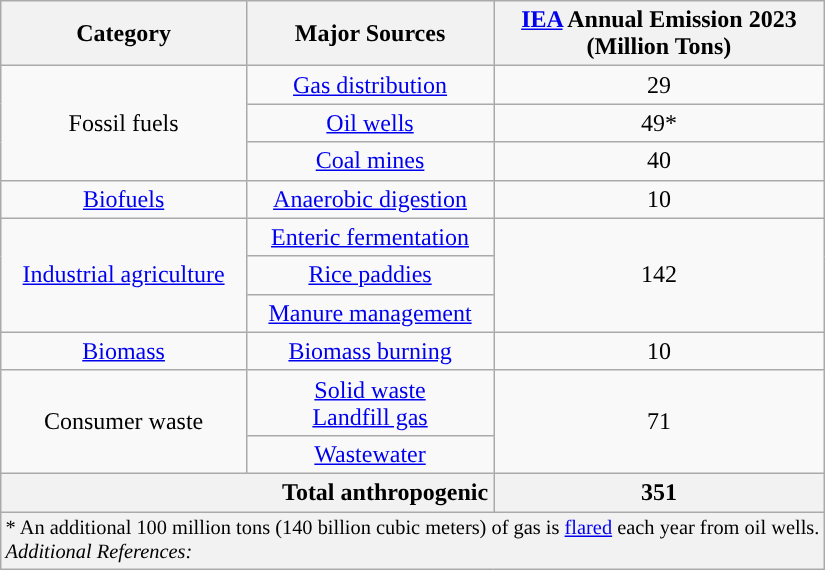<table class=wikitable style="text-align: center;">
<tr>
<th>Category</th>
<th>Major Sources</th>
<th><a href='#'>IEA</a> Annual Emission 2023<br>(Million Tons)</th>
</tr>
<tr>
<td rowspan="3">Fossil fuels</td>
<td><a href='#'>Gas distribution</a></td>
<td>29</td>
</tr>
<tr>
<td><a href='#'>Oil wells</a></td>
<td>49*</td>
</tr>
<tr>
<td><a href='#'>Coal mines</a></td>
<td>40</td>
</tr>
<tr>
<td><a href='#'>Biofuels</a></td>
<td><a href='#'>Anaerobic digestion</a></td>
<td>10</td>
</tr>
<tr>
<td rowspan="3"><a href='#'>Industrial agriculture</a></td>
<td><a href='#'>Enteric fermentation</a></td>
<td rowspan="3">142</td>
</tr>
<tr>
<td><a href='#'>Rice paddies</a> </td>
</tr>
<tr>
<td><a href='#'>Manure management</a> </td>
</tr>
<tr>
<td><a href='#'>Biomass</a></td>
<td><a href='#'>Biomass burning</a></td>
<td>10</td>
</tr>
<tr>
<td rowspan="2">Consumer waste</td>
<td><a href='#'>Solid waste</a><br><a href='#'>Landfill gas</a></td>
<td rowspan="2">71</td>
</tr>
<tr>
<td><a href='#'>Wastewater</a> </td>
</tr>
<tr>
<th colspan="2" style="text-align: right;">Total anthropogenic</th>
<th>351</th>
</tr>
<tr>
<th colspan="3" style="text-align: left; font-size: 0.85em; font-weight: normal;">* An additional 100 million tons (140 billion cubic meters) of gas is <a href='#'>flared</a> each year from oil wells.<br><em>Additional References:</em> </th>
</tr>
</table>
